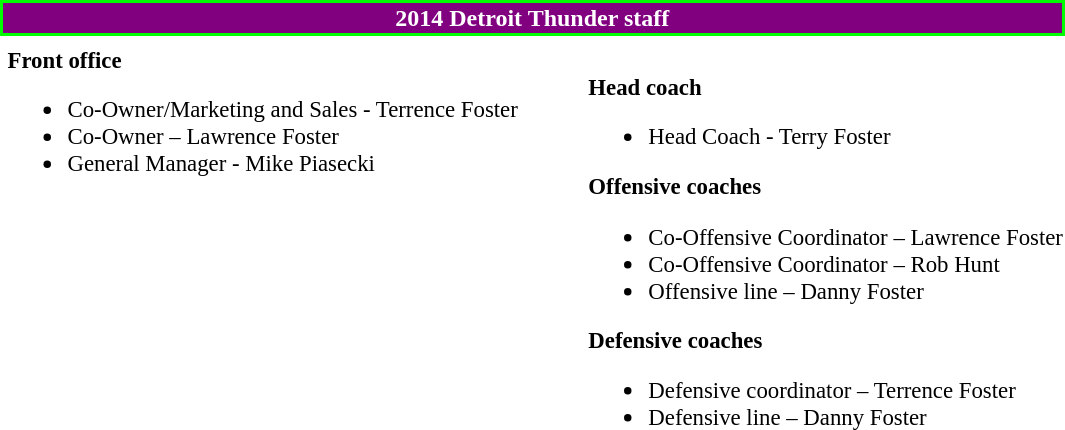<table class="toccolours" style="text-align: left;">
<tr>
<th colspan="7" style="background:purple; color:white; text-align:center; border:2px solid #0f0;"><strong>2014 Detroit Thunder staff</strong></th>
</tr>
<tr>
<td colspan="7" style="text-align:right;"></td>
</tr>
<tr>
<td valign="top"></td>
<td style="font-size:95%; vertical-align:top;"><strong>Front office</strong><br><ul><li>Co-Owner/Marketing and Sales - Terrence Foster</li><li>Co-Owner – Lawrence Foster</li><li>General Manager - Mike Piasecki</li></ul></td>
<td width="35"> </td>
<td valign="top"></td>
<td style="font-size:95%; vertical-align:top;"><br><strong>Head coach</strong><ul><li>Head Coach - Terry Foster</li></ul><strong>Offensive coaches</strong><ul><li>Co-Offensive Coordinator – Lawrence Foster</li><li>Co-Offensive Coordinator – Rob Hunt</li><li>Offensive line – Danny Foster</li></ul><strong>Defensive coaches</strong><ul><li>Defensive coordinator – Terrence Foster</li><li>Defensive line – Danny Foster</li></ul></td>
</tr>
</table>
